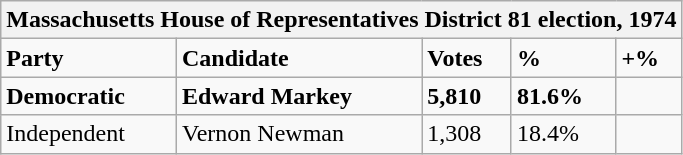<table class="wikitable">
<tr>
<th colspan="5">Massachusetts House of Representatives District 81 election, 1974</th>
</tr>
<tr>
<td><strong>Party</strong></td>
<td><strong>Candidate</strong></td>
<td><strong>Votes</strong></td>
<td><strong>%</strong></td>
<td><strong>+%</strong></td>
</tr>
<tr>
<td><strong>Democratic</strong></td>
<td><strong>Edward Markey</strong></td>
<td><strong>5,810</strong></td>
<td><strong>81.6%</strong></td>
<td></td>
</tr>
<tr>
<td>Independent</td>
<td>Vernon Newman</td>
<td>1,308</td>
<td>18.4%</td>
<td></td>
</tr>
</table>
